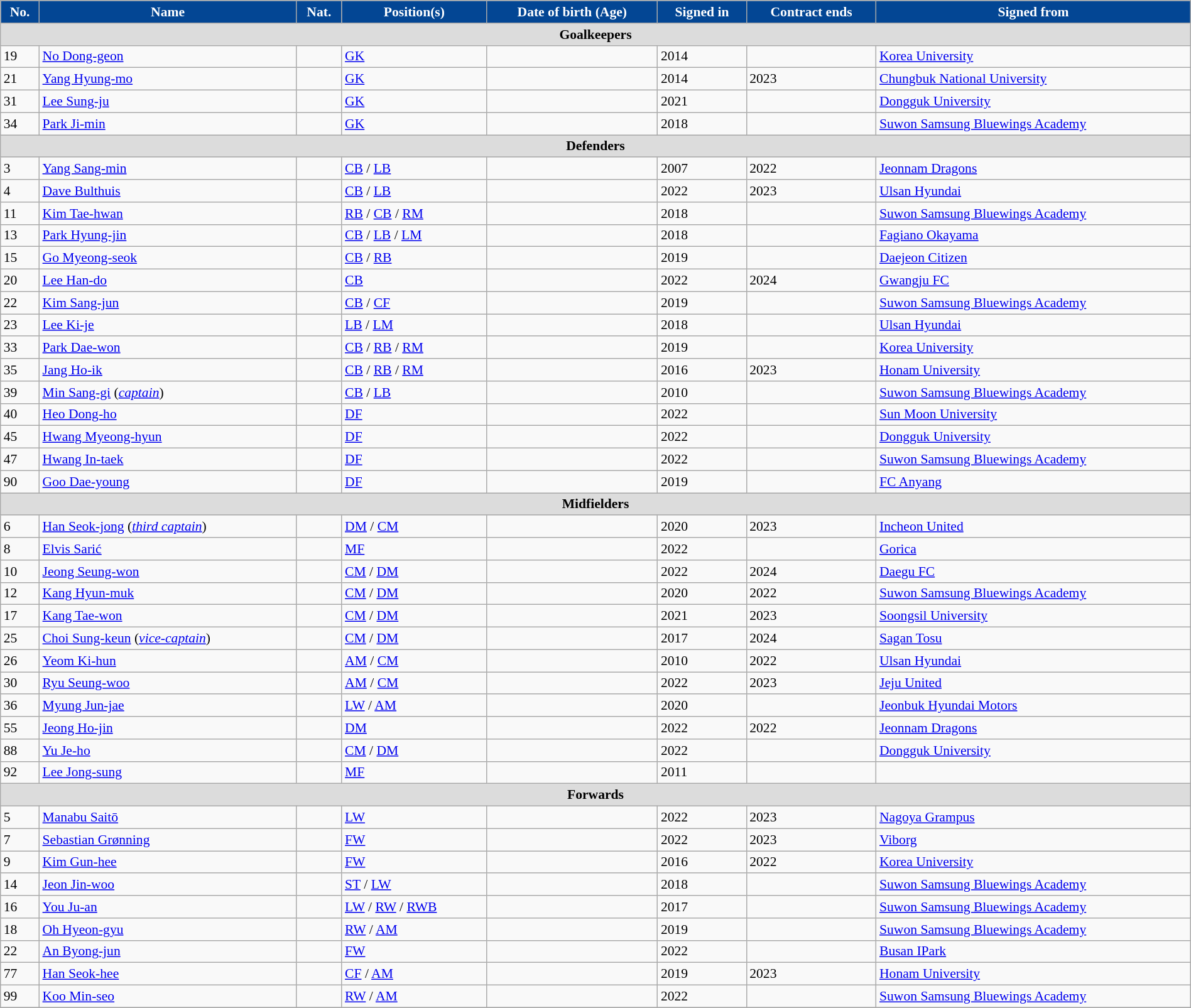<table class="wikitable sortable" style="text-align:left; font-size:90%; width:100%;">
<tr>
<th style="background:#034694; color:white; text-align:center;">No.</th>
<th style="background:#034694; color:white; text-align:center;">Name</th>
<th style="background:#034694; color:white; text-align:center;">Nat.</th>
<th style="background:#034694; color:white; text-align:center;">Position(s)</th>
<th style="background:#034694; color:white; text-align:center;">Date of birth (Age)</th>
<th style="background:#034694; color:white; text-align:center;">Signed in</th>
<th style="background:#034694; color:white; text-align:center;">Contract ends</th>
<th style="background:#034694; color:white; text-align:center;">Signed from</th>
</tr>
<tr>
<th colspan=11 style="background:#dcdcdc; text-align:center;">Goalkeepers</th>
</tr>
<tr>
<td>19</td>
<td><a href='#'>No Dong-geon</a></td>
<td></td>
<td><a href='#'>GK</a></td>
<td></td>
<td>2014</td>
<td></td>
<td> <a href='#'>Korea University</a></td>
</tr>
<tr>
<td>21</td>
<td><a href='#'>Yang Hyung-mo</a></td>
<td></td>
<td><a href='#'>GK</a></td>
<td></td>
<td>2014</td>
<td>2023</td>
<td> <a href='#'>Chungbuk National University</a></td>
</tr>
<tr>
<td>31</td>
<td><a href='#'>Lee Sung-ju</a></td>
<td></td>
<td><a href='#'>GK</a></td>
<td></td>
<td>2021</td>
<td></td>
<td> <a href='#'>Dongguk University</a></td>
</tr>
<tr>
<td>34</td>
<td><a href='#'>Park Ji-min</a></td>
<td></td>
<td><a href='#'>GK</a></td>
<td></td>
<td>2018</td>
<td></td>
<td> <a href='#'>Suwon Samsung Bluewings Academy</a></td>
</tr>
<tr>
<th colspan=11 style="background:#dcdcdc; text-align:center;">Defenders</th>
</tr>
<tr>
<td>3</td>
<td><a href='#'>Yang Sang-min</a></td>
<td></td>
<td><a href='#'>CB</a> / <a href='#'>LB</a></td>
<td></td>
<td>2007</td>
<td>2022</td>
<td> <a href='#'>Jeonnam Dragons</a></td>
</tr>
<tr>
<td>4</td>
<td><a href='#'>Dave Bulthuis</a></td>
<td></td>
<td><a href='#'>CB</a> / <a href='#'>LB</a></td>
<td></td>
<td>2022</td>
<td>2023</td>
<td> <a href='#'>Ulsan Hyundai</a></td>
</tr>
<tr>
<td>11</td>
<td><a href='#'>Kim Tae-hwan</a></td>
<td></td>
<td><a href='#'>RB</a> / <a href='#'>CB</a> / <a href='#'>RM</a></td>
<td></td>
<td>2018</td>
<td></td>
<td> <a href='#'>Suwon Samsung Bluewings Academy</a></td>
</tr>
<tr>
<td>13</td>
<td><a href='#'>Park Hyung-jin</a></td>
<td></td>
<td><a href='#'>CB</a> / <a href='#'>LB</a> / <a href='#'>LM</a></td>
<td></td>
<td>2018</td>
<td></td>
<td> <a href='#'>Fagiano Okayama</a></td>
</tr>
<tr>
<td>15</td>
<td><a href='#'>Go Myeong-seok</a></td>
<td></td>
<td><a href='#'>CB</a> / <a href='#'>RB</a></td>
<td></td>
<td>2019</td>
<td></td>
<td> <a href='#'>Daejeon Citizen</a></td>
</tr>
<tr>
<td>20</td>
<td><a href='#'>Lee Han-do</a></td>
<td></td>
<td><a href='#'>CB</a></td>
<td></td>
<td>2022</td>
<td>2024</td>
<td> <a href='#'>Gwangju FC</a></td>
</tr>
<tr>
<td>22</td>
<td><a href='#'>Kim Sang-jun</a></td>
<td></td>
<td><a href='#'>CB</a> / <a href='#'>CF</a></td>
<td></td>
<td>2019</td>
<td></td>
<td> <a href='#'>Suwon Samsung Bluewings Academy</a></td>
</tr>
<tr>
<td>23</td>
<td><a href='#'>Lee Ki-je</a></td>
<td></td>
<td><a href='#'>LB</a> / <a href='#'>LM</a></td>
<td></td>
<td>2018</td>
<td></td>
<td> <a href='#'>Ulsan Hyundai</a></td>
</tr>
<tr>
<td>33</td>
<td><a href='#'>Park Dae-won</a></td>
<td></td>
<td><a href='#'>CB</a> / <a href='#'>RB</a> / <a href='#'>RM</a></td>
<td></td>
<td>2019</td>
<td></td>
<td> <a href='#'>Korea University</a></td>
</tr>
<tr>
<td>35</td>
<td><a href='#'>Jang Ho-ik</a></td>
<td></td>
<td><a href='#'>CB</a> / <a href='#'>RB</a> / <a href='#'>RM</a></td>
<td></td>
<td>2016</td>
<td>2023</td>
<td> <a href='#'>Honam University</a></td>
</tr>
<tr>
<td>39</td>
<td><a href='#'>Min Sang-gi</a> (<em><a href='#'>captain</a></em>)</td>
<td></td>
<td><a href='#'>CB</a> / <a href='#'>LB</a></td>
<td></td>
<td>2010</td>
<td></td>
<td> <a href='#'>Suwon Samsung Bluewings Academy</a></td>
</tr>
<tr>
<td>40</td>
<td><a href='#'>Heo Dong-ho</a></td>
<td></td>
<td><a href='#'>DF</a></td>
<td></td>
<td>2022</td>
<td></td>
<td> <a href='#'>Sun Moon University</a></td>
</tr>
<tr>
<td>45</td>
<td><a href='#'>Hwang Myeong-hyun</a></td>
<td></td>
<td><a href='#'>DF</a></td>
<td></td>
<td>2022</td>
<td></td>
<td> <a href='#'>Dongguk University</a></td>
</tr>
<tr>
<td>47</td>
<td><a href='#'>Hwang In-taek</a></td>
<td></td>
<td><a href='#'>DF</a></td>
<td></td>
<td>2022</td>
<td></td>
<td> <a href='#'>Suwon Samsung Bluewings Academy</a></td>
</tr>
<tr>
<td>90</td>
<td><a href='#'>Goo Dae-young</a></td>
<td></td>
<td><a href='#'>DF</a></td>
<td></td>
<td>2019</td>
<td></td>
<td> <a href='#'>FC Anyang</a></td>
</tr>
<tr>
<th colspan=11 style="background:#dcdcdc; text-align:center;">Midfielders</th>
</tr>
<tr>
<td>6</td>
<td><a href='#'>Han Seok-jong</a> (<em><a href='#'>third captain</a></em>)</td>
<td></td>
<td><a href='#'>DM</a> / <a href='#'>CM</a></td>
<td></td>
<td>2020</td>
<td>2023</td>
<td> <a href='#'>Incheon United</a></td>
</tr>
<tr>
<td>8</td>
<td><a href='#'>Elvis Sarić</a></td>
<td></td>
<td><a href='#'>MF</a></td>
<td></td>
<td>2022</td>
<td></td>
<td> <a href='#'>Gorica</a></td>
</tr>
<tr>
<td>10</td>
<td><a href='#'>Jeong Seung-won</a></td>
<td></td>
<td><a href='#'>CM</a> / <a href='#'>DM</a></td>
<td></td>
<td>2022</td>
<td>2024</td>
<td> <a href='#'>Daegu FC</a></td>
</tr>
<tr>
<td>12</td>
<td><a href='#'>Kang Hyun-muk</a></td>
<td></td>
<td><a href='#'>CM</a> / <a href='#'>DM</a></td>
<td></td>
<td>2020</td>
<td>2022</td>
<td> <a href='#'>Suwon Samsung Bluewings Academy</a></td>
</tr>
<tr>
<td>17</td>
<td><a href='#'>Kang Tae-won</a></td>
<td></td>
<td><a href='#'>CM</a> / <a href='#'>DM</a></td>
<td></td>
<td>2021</td>
<td>2023</td>
<td> <a href='#'>Soongsil University</a></td>
</tr>
<tr>
<td>25</td>
<td><a href='#'>Choi Sung-keun</a> (<em><a href='#'>vice-captain</a></em>)</td>
<td></td>
<td><a href='#'>CM</a> / <a href='#'>DM</a></td>
<td></td>
<td>2017</td>
<td>2024</td>
<td> <a href='#'>Sagan Tosu</a></td>
</tr>
<tr>
<td>26</td>
<td><a href='#'>Yeom Ki-hun</a></td>
<td></td>
<td><a href='#'>AM</a> / <a href='#'>CM</a></td>
<td></td>
<td>2010</td>
<td>2022</td>
<td> <a href='#'>Ulsan Hyundai</a></td>
</tr>
<tr>
<td>30</td>
<td><a href='#'>Ryu Seung-woo</a></td>
<td></td>
<td><a href='#'>AM</a> / <a href='#'>CM</a></td>
<td></td>
<td>2022</td>
<td>2023</td>
<td> <a href='#'>Jeju United</a></td>
</tr>
<tr>
<td>36</td>
<td><a href='#'>Myung Jun-jae</a></td>
<td></td>
<td><a href='#'>LW</a> / <a href='#'>AM</a></td>
<td></td>
<td>2020</td>
<td></td>
<td> <a href='#'>Jeonbuk Hyundai Motors</a></td>
</tr>
<tr>
<td>55</td>
<td><a href='#'>Jeong Ho-jin</a></td>
<td></td>
<td><a href='#'>DM</a></td>
<td></td>
<td>2022</td>
<td>2022</td>
<td> <a href='#'>Jeonnam Dragons</a></td>
</tr>
<tr>
<td>88</td>
<td><a href='#'>Yu Je-ho</a></td>
<td></td>
<td><a href='#'>CM</a> / <a href='#'>DM</a></td>
<td></td>
<td>2022</td>
<td></td>
<td> <a href='#'>Dongguk University</a></td>
</tr>
<tr>
<td>92</td>
<td><a href='#'>Lee Jong-sung</a></td>
<td></td>
<td><a href='#'>MF</a></td>
<td></td>
<td>2011</td>
<td></td>
<td></td>
</tr>
<tr>
<th colspan=11 style="background:#dcdcdc; text-align:center;">Forwards</th>
</tr>
<tr>
<td>5</td>
<td><a href='#'>Manabu Saitō</a></td>
<td></td>
<td><a href='#'>LW</a></td>
<td></td>
<td>2022</td>
<td>2023</td>
<td> <a href='#'>Nagoya Grampus</a></td>
</tr>
<tr>
<td>7</td>
<td><a href='#'>Sebastian Grønning</a></td>
<td></td>
<td><a href='#'>FW</a></td>
<td></td>
<td>2022</td>
<td>2023</td>
<td> <a href='#'>Viborg</a></td>
</tr>
<tr>
<td>9</td>
<td><a href='#'>Kim Gun-hee</a></td>
<td></td>
<td><a href='#'>FW</a></td>
<td></td>
<td>2016</td>
<td>2022</td>
<td> <a href='#'>Korea University</a></td>
</tr>
<tr>
<td>14</td>
<td><a href='#'>Jeon Jin-woo</a></td>
<td></td>
<td><a href='#'>ST</a> / <a href='#'>LW</a></td>
<td></td>
<td>2018</td>
<td></td>
<td> <a href='#'>Suwon Samsung Bluewings Academy</a></td>
</tr>
<tr>
<td>16</td>
<td><a href='#'>You Ju-an</a></td>
<td></td>
<td><a href='#'>LW</a> / <a href='#'>RW</a> / <a href='#'>RWB</a></td>
<td></td>
<td>2017</td>
<td></td>
<td> <a href='#'>Suwon Samsung Bluewings Academy</a></td>
</tr>
<tr>
<td>18</td>
<td><a href='#'>Oh Hyeon-gyu</a></td>
<td></td>
<td><a href='#'>RW</a> / <a href='#'>AM</a></td>
<td></td>
<td>2019</td>
<td></td>
<td> <a href='#'>Suwon Samsung Bluewings Academy</a></td>
</tr>
<tr>
<td>22</td>
<td><a href='#'>An Byong-jun</a></td>
<td></td>
<td><a href='#'>FW</a></td>
<td></td>
<td>2022</td>
<td></td>
<td> <a href='#'>Busan IPark</a></td>
</tr>
<tr>
<td>77</td>
<td><a href='#'>Han Seok-hee</a></td>
<td></td>
<td><a href='#'>CF</a> / <a href='#'>AM</a></td>
<td></td>
<td>2019</td>
<td>2023</td>
<td> <a href='#'>Honam University</a></td>
</tr>
<tr>
<td>99</td>
<td><a href='#'>Koo Min-seo</a></td>
<td></td>
<td><a href='#'>RW</a> / <a href='#'>AM</a></td>
<td></td>
<td>2022</td>
<td></td>
<td> <a href='#'>Suwon Samsung Bluewings Academy</a></td>
</tr>
<tr>
</tr>
</table>
